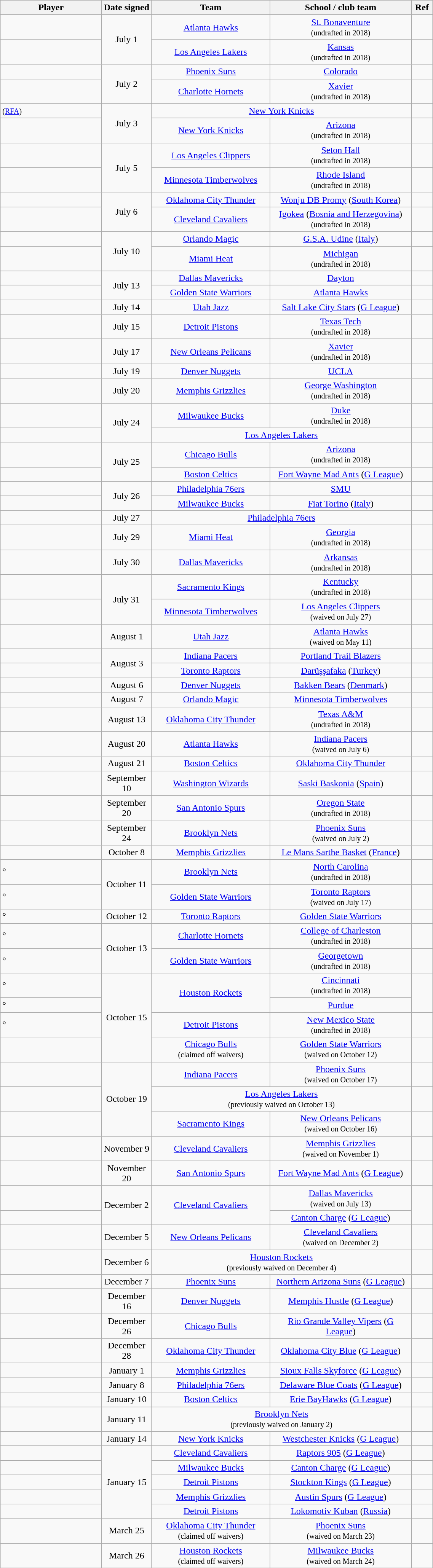<table class="wikitable sortable" style="text-align:left">
<tr>
<th style="width:170px">Player</th>
<th style="width:80px">Date signed</th>
<th style="width:200px">Team</th>
<th style="width:240px">School / club team</th>
<th class="unsortable" style="width:30px">Ref</th>
</tr>
<tr>
<td align="left"></td>
<td rowspan=2 align="center">July 1</td>
<td align="center"><a href='#'>Atlanta Hawks</a></td>
<td align="center"><a href='#'>St. Bonaventure</a><br><small>(undrafted in 2018)</small></td>
<td align="center"></td>
</tr>
<tr>
<td align="left"></td>
<td align="center"><a href='#'>Los Angeles Lakers</a></td>
<td align="center"><a href='#'>Kansas</a><br><small>(undrafted in 2018)</small></td>
<td align="center"></td>
</tr>
<tr>
<td align="left"></td>
<td rowspan=2 align="center">July 2</td>
<td align="center"><a href='#'>Phoenix Suns</a></td>
<td align="center"><a href='#'>Colorado</a></td>
<td align="center"></td>
</tr>
<tr>
<td align="left"></td>
<td align="center"><a href='#'>Charlotte Hornets</a></td>
<td align="center"><a href='#'>Xavier</a><br><small>(undrafted in 2018)</small></td>
<td align="center"></td>
</tr>
<tr>
<td align="left"> <small>(<a href='#'>RFA</a>)</small></td>
<td rowspan=2 align="center">July 3</td>
<td colspan=2 align="center"><a href='#'>New York Knicks</a></td>
<td align="center"></td>
</tr>
<tr>
<td align="left"></td>
<td align="center"><a href='#'>New York Knicks</a></td>
<td align="center"><a href='#'>Arizona</a><br><small>(undrafted in 2018)</small></td>
<td align="center"></td>
</tr>
<tr>
<td align="left"></td>
<td rowspan=2 align="center">July 5</td>
<td align="center"><a href='#'>Los Angeles Clippers</a></td>
<td align="center"><a href='#'>Seton Hall</a><br><small>(undrafted in 2018)</small></td>
<td align="center"></td>
</tr>
<tr>
<td align="left"></td>
<td align="center"><a href='#'>Minnesota Timberwolves</a></td>
<td align="center"><a href='#'>Rhode Island</a><br><small>(undrafted in 2018)</small></td>
<td align="center"></td>
</tr>
<tr>
<td align="left"></td>
<td rowspan=2 align="center">July 6</td>
<td align="center"><a href='#'>Oklahoma City Thunder</a></td>
<td align="center"><a href='#'>Wonju DB Promy</a> (<a href='#'>South Korea</a>)</td>
<td align="center"></td>
</tr>
<tr>
<td align="left"></td>
<td align="center"><a href='#'>Cleveland Cavaliers</a></td>
<td align="center"><a href='#'>Igokea</a> (<a href='#'>Bosnia and Herzegovina</a>)<br><small>(undrafted in 2018)</small></td>
<td align="center"></td>
</tr>
<tr>
<td align="left"></td>
<td rowspan=2 align="center">July 10</td>
<td align="center"><a href='#'>Orlando Magic</a></td>
<td align="center"><a href='#'>G.S.A. Udine</a> (<a href='#'>Italy</a>)</td>
<td align="center"></td>
</tr>
<tr>
<td align="left"></td>
<td align="center"><a href='#'>Miami Heat</a></td>
<td align="center"><a href='#'>Michigan</a><br><small>(undrafted in 2018)</small></td>
<td align="center"></td>
</tr>
<tr>
<td align="left"></td>
<td rowspan=2 align="center">July 13</td>
<td align="center"><a href='#'>Dallas Mavericks</a></td>
<td align="center"><a href='#'>Dayton</a></td>
<td align="center"></td>
</tr>
<tr>
<td align="left"></td>
<td align="center"><a href='#'>Golden State Warriors</a></td>
<td align="center"><a href='#'>Atlanta Hawks</a></td>
<td align="center"></td>
</tr>
<tr>
<td align="left"></td>
<td align="center">July 14</td>
<td align="center"><a href='#'>Utah Jazz</a></td>
<td align="center"><a href='#'>Salt Lake City Stars</a> (<a href='#'>G League</a>)</td>
<td align="center"></td>
</tr>
<tr>
<td align="left"></td>
<td align="center">July 15</td>
<td align="center"><a href='#'>Detroit Pistons</a></td>
<td align="center"><a href='#'>Texas Tech</a><br><small>(undrafted in 2018)</small></td>
<td align="center"></td>
</tr>
<tr>
<td align="left"></td>
<td align="center">July 17</td>
<td align="center"><a href='#'>New Orleans Pelicans</a></td>
<td align="center"><a href='#'>Xavier</a><br><small>(undrafted in 2018)</small></td>
<td align="center"></td>
</tr>
<tr>
<td align="left"></td>
<td align="center">July 19</td>
<td align="center"><a href='#'>Denver Nuggets</a></td>
<td align="center"><a href='#'>UCLA</a></td>
<td align="center"></td>
</tr>
<tr>
<td align="left"></td>
<td align="center">July 20</td>
<td align="center"><a href='#'>Memphis Grizzlies</a></td>
<td align="center"><a href='#'>George Washington</a><br><small>(undrafted in 2018)</small></td>
<td align="center"></td>
</tr>
<tr>
<td align="left"></td>
<td rowspan=2 align="center">July 24</td>
<td align="center"><a href='#'>Milwaukee Bucks</a></td>
<td align="center"><a href='#'>Duke</a><br><small>(undrafted in 2018)</small></td>
<td align="center"></td>
</tr>
<tr>
<td align="left"></td>
<td colspan=2 align="center"><a href='#'>Los Angeles Lakers</a></td>
<td align="center"></td>
</tr>
<tr>
<td align="left"></td>
<td rowspan=2 align="center">July 25</td>
<td align="center"><a href='#'>Chicago Bulls</a></td>
<td align="center"><a href='#'>Arizona</a><br><small>(undrafted in 2018)</small></td>
<td align="center"></td>
</tr>
<tr>
<td align="left"></td>
<td align="center"><a href='#'>Boston Celtics</a></td>
<td align="center"><a href='#'>Fort Wayne Mad Ants</a> (<a href='#'>G League</a>)</td>
<td align="center"></td>
</tr>
<tr>
<td align="left"></td>
<td rowspan=2 align="center">July 26</td>
<td align="center"><a href='#'>Philadelphia 76ers</a></td>
<td align="center"><a href='#'>SMU</a></td>
<td align="center"></td>
</tr>
<tr>
<td align="left"></td>
<td align="center"><a href='#'>Milwaukee Bucks</a></td>
<td align="center"><a href='#'>Fiat Torino</a> (<a href='#'>Italy</a>)</td>
<td align="center"></td>
</tr>
<tr>
<td align="left"></td>
<td align="center">July 27</td>
<td colspan=2 align="center"><a href='#'>Philadelphia 76ers</a></td>
<td align="center"></td>
</tr>
<tr>
<td align="left"></td>
<td align="center">July 29</td>
<td align="center"><a href='#'>Miami Heat</a></td>
<td align="center"><a href='#'>Georgia</a><br><small>(undrafted in 2018)</small></td>
<td align="center"></td>
</tr>
<tr>
<td align="left"></td>
<td align="center">July 30</td>
<td align="center"><a href='#'>Dallas Mavericks</a></td>
<td align="center"><a href='#'>Arkansas</a><br><small>(undrafted in 2018)</small></td>
<td align="center"></td>
</tr>
<tr>
<td align="left"></td>
<td rowspan=2 align="center">July 31</td>
<td align="center"><a href='#'>Sacramento Kings</a></td>
<td align="center"><a href='#'>Kentucky</a><br><small>(undrafted in 2018)</small></td>
<td align="center"></td>
</tr>
<tr>
<td align="left"></td>
<td align="center"><a href='#'>Minnesota Timberwolves</a></td>
<td align="center"><a href='#'>Los Angeles Clippers</a><br><small>(waived on July 27)</small></td>
<td align="center"></td>
</tr>
<tr>
<td align="left"></td>
<td align="center">August 1</td>
<td align="center"><a href='#'>Utah Jazz</a></td>
<td align="center"><a href='#'>Atlanta Hawks</a><br><small>(waived on May 11)</small></td>
<td align="center"></td>
</tr>
<tr>
<td align="left"></td>
<td rowspan=2 align="center">August 3</td>
<td align="center"><a href='#'>Indiana Pacers</a></td>
<td align="center"><a href='#'>Portland Trail Blazers</a></td>
<td align="center"></td>
</tr>
<tr>
<td align="left"></td>
<td align="center"><a href='#'>Toronto Raptors</a></td>
<td align="center"><a href='#'>Darüşşafaka</a> (<a href='#'>Turkey</a>)</td>
<td align="center"></td>
</tr>
<tr>
<td align="left"></td>
<td align="center">August 6</td>
<td align="center"><a href='#'>Denver Nuggets</a></td>
<td align="center"><a href='#'>Bakken Bears</a> (<a href='#'>Denmark</a>)</td>
<td align="center"></td>
</tr>
<tr>
<td align="left"></td>
<td align="center">August 7</td>
<td align="center"><a href='#'>Orlando Magic</a></td>
<td align="center"><a href='#'>Minnesota Timberwolves</a></td>
<td align="center"></td>
</tr>
<tr>
<td align="left"></td>
<td align="center">August 13</td>
<td align="center"><a href='#'>Oklahoma City Thunder</a></td>
<td align="center"><a href='#'>Texas A&M</a><br><small>(undrafted in 2018)</small></td>
<td align="center"></td>
</tr>
<tr>
<td align="left"></td>
<td align="center">August 20</td>
<td align="center"><a href='#'>Atlanta Hawks</a></td>
<td align="center"><a href='#'>Indiana Pacers</a><br><small>(waived on July 6)</small></td>
<td align="center"></td>
</tr>
<tr>
<td align="left"></td>
<td align="center">August 21</td>
<td align="center"><a href='#'>Boston Celtics</a></td>
<td align="center"><a href='#'>Oklahoma City Thunder</a></td>
<td align="center"></td>
</tr>
<tr>
<td align="left"></td>
<td align="center">September 10</td>
<td align="center"><a href='#'>Washington Wizards</a></td>
<td align="center"><a href='#'>Saski Baskonia</a> (<a href='#'>Spain</a>)</td>
<td align="center"></td>
</tr>
<tr>
<td align="left"></td>
<td align="center">September 20</td>
<td align="center"><a href='#'>San Antonio Spurs</a></td>
<td align="center"><a href='#'>Oregon State</a><br><small>(undrafted in 2018)</small></td>
<td align="center"></td>
</tr>
<tr>
<td align="left"></td>
<td align="center">September 24</td>
<td align="center"><a href='#'>Brooklyn Nets</a></td>
<td align="center"><a href='#'>Phoenix Suns</a><br><small>(waived on July 2)</small></td>
<td align="center"></td>
</tr>
<tr>
<td align="left"></td>
<td align="center">October 8</td>
<td align="center"><a href='#'>Memphis Grizzlies</a></td>
<td align="center"><a href='#'>Le Mans Sarthe Basket</a> (<a href='#'>France</a>)</td>
<td align="center"></td>
</tr>
<tr>
<td align="left">°</td>
<td rowspan=2 align="center">October 11</td>
<td align="center"><a href='#'>Brooklyn Nets</a></td>
<td align="center"><a href='#'>North Carolina</a><br><small>(undrafted in 2018)</small></td>
<td align="center"></td>
</tr>
<tr>
<td align="left">°</td>
<td align="center"><a href='#'>Golden State Warriors</a></td>
<td align="center"><a href='#'>Toronto Raptors</a><br><small>(waived on July 17)</small></td>
<td align="center"></td>
</tr>
<tr>
<td align="left">°</td>
<td align="center">October 12</td>
<td align="center"><a href='#'>Toronto Raptors</a></td>
<td align="center"><a href='#'>Golden State Warriors</a></td>
<td align="center"></td>
</tr>
<tr>
<td align="left">°</td>
<td rowspan=2 align="center">October 13</td>
<td align="center"><a href='#'>Charlotte Hornets</a></td>
<td align="center"><a href='#'>College of Charleston</a><br><small>(undrafted in 2018)</small></td>
<td align="center"></td>
</tr>
<tr>
<td align="left">°</td>
<td align="center"><a href='#'>Golden State Warriors</a></td>
<td align="center"><a href='#'>Georgetown</a><br><small>(undrafted in 2018)</small></td>
<td align="center"></td>
</tr>
<tr>
<td align="left">°</td>
<td rowspan=4 align="center">October 15</td>
<td rowspan=2 align="center"><a href='#'>Houston Rockets</a></td>
<td align="center"><a href='#'>Cincinnati</a><br><small>(undrafted in 2018)</small></td>
<td rowspan=2 align="center"></td>
</tr>
<tr>
<td align="left">°</td>
<td align="center"><a href='#'>Purdue</a></td>
</tr>
<tr>
<td align="left">°</td>
<td align="center"><a href='#'>Detroit Pistons</a></td>
<td align="center"><a href='#'>New Mexico State</a><br><small>(undrafted in 2018)</small></td>
<td align="center"></td>
</tr>
<tr>
<td align="left"></td>
<td align="center"><a href='#'>Chicago Bulls</a><br><small>(claimed off waivers)</small></td>
<td align="center"><a href='#'>Golden State Warriors</a><br><small>(waived on October 12)</small></td>
<td align="center"></td>
</tr>
<tr>
<td align="left"></td>
<td rowspan=3 align="center">October 19</td>
<td align="center"><a href='#'>Indiana Pacers</a></td>
<td align="center"><a href='#'>Phoenix Suns</a><br><small>(waived on October 17)</small></td>
<td align="center"></td>
</tr>
<tr>
<td align="left"></td>
<td colspan=2 align="center"><a href='#'>Los Angeles Lakers</a><br><small>(previously waived on October 13)</small></td>
<td align="center"></td>
</tr>
<tr>
<td align="left"></td>
<td align="center"><a href='#'>Sacramento Kings</a></td>
<td align="center"><a href='#'>New Orleans Pelicans</a><br><small>(waived on October 16)</small></td>
<td align="center"></td>
</tr>
<tr>
<td align="left"></td>
<td align="center">November 9</td>
<td align="center"><a href='#'>Cleveland Cavaliers</a></td>
<td align="center"><a href='#'>Memphis Grizzlies</a><br><small>(waived on November 1)</small></td>
<td align="center"></td>
</tr>
<tr>
<td align="left"></td>
<td align="center">November 20</td>
<td align="center"><a href='#'>San Antonio Spurs</a></td>
<td align="center"><a href='#'>Fort Wayne Mad Ants</a> (<a href='#'>G League</a>)</td>
<td align="center"></td>
</tr>
<tr>
<td align="left"></td>
<td rowspan=2 align="center">December 2</td>
<td rowspan=2 align="center"><a href='#'>Cleveland Cavaliers</a></td>
<td align="center"><a href='#'>Dallas Mavericks</a><br><small>(waived on July 13)</small></td>
<td rowspan=2 align="center"></td>
</tr>
<tr>
<td align="left"></td>
<td align="center"><a href='#'>Canton Charge</a> (<a href='#'>G League</a>)</td>
</tr>
<tr>
<td align="left"></td>
<td align="center">December 5</td>
<td align="center"><a href='#'>New Orleans Pelicans</a></td>
<td align="center"><a href='#'>Cleveland Cavaliers</a><br><small>(waived on December 2)</small></td>
<td align="center"></td>
</tr>
<tr>
<td align="left"></td>
<td align="center">December 6</td>
<td colspan=2 align="center"><a href='#'>Houston Rockets</a><br><small>(previously waived on December 4)</small></td>
<td align="center"></td>
</tr>
<tr>
<td align="left"></td>
<td align="center">December 7</td>
<td align="center"><a href='#'>Phoenix Suns</a></td>
<td align="center"><a href='#'>Northern Arizona Suns</a> (<a href='#'>G League</a>)</td>
<td align="center"></td>
</tr>
<tr>
<td align="left"></td>
<td align="center">December 16</td>
<td align="center"><a href='#'>Denver Nuggets</a></td>
<td align="center"><a href='#'>Memphis Hustle</a> (<a href='#'>G League</a>)</td>
<td align="center"></td>
</tr>
<tr>
<td align="left"></td>
<td align="center">December 26</td>
<td align="center"><a href='#'>Chicago Bulls</a></td>
<td align="center"><a href='#'>Rio Grande Valley Vipers</a> (<a href='#'>G League</a>)</td>
<td align="center"></td>
</tr>
<tr>
<td align="left"></td>
<td align="center">December 28</td>
<td align="center"><a href='#'>Oklahoma City Thunder</a></td>
<td align="center"><a href='#'>Oklahoma City Blue</a> (<a href='#'>G League</a>)</td>
<td align="center"></td>
</tr>
<tr>
<td align="left"></td>
<td align="center">January 1</td>
<td align="center"><a href='#'>Memphis Grizzlies</a></td>
<td align="center"><a href='#'>Sioux Falls Skyforce</a> (<a href='#'>G League</a>)</td>
<td align="center"></td>
</tr>
<tr>
<td align="left"></td>
<td align="center">January 8</td>
<td align="center"><a href='#'>Philadelphia 76ers</a></td>
<td align="center"><a href='#'>Delaware Blue Coats</a> (<a href='#'>G League</a>)</td>
<td align="center"></td>
</tr>
<tr>
<td align="left"></td>
<td align="center">January 10</td>
<td align="center"><a href='#'>Boston Celtics</a></td>
<td align="center"><a href='#'>Erie BayHawks</a> (<a href='#'>G League</a>)</td>
<td align="center"></td>
</tr>
<tr>
<td align="left"></td>
<td align="center">January 11</td>
<td colspan=2 align="center"><a href='#'>Brooklyn Nets</a><br><small>(previously waived on January 2)</small></td>
<td align="center"></td>
</tr>
<tr>
<td align="left"></td>
<td align="center">January 14</td>
<td align="center"><a href='#'>New York Knicks</a></td>
<td align="center"><a href='#'>Westchester Knicks</a> (<a href='#'>G League</a>)</td>
<td align="center"></td>
</tr>
<tr>
<td align="left"></td>
<td rowspan=5 align="center">January 15</td>
<td align="center"><a href='#'>Cleveland Cavaliers</a></td>
<td align="center"><a href='#'>Raptors 905</a> (<a href='#'>G League</a>)</td>
<td align="center"></td>
</tr>
<tr>
<td align="left"></td>
<td align="center"><a href='#'>Milwaukee Bucks</a></td>
<td align="center"><a href='#'>Canton Charge</a> (<a href='#'>G League</a>)</td>
<td align="center"></td>
</tr>
<tr>
<td align="left"></td>
<td align="center"><a href='#'>Detroit Pistons</a></td>
<td align="center"><a href='#'>Stockton Kings</a> (<a href='#'>G League</a>)</td>
<td align="center"></td>
</tr>
<tr>
<td align="left"></td>
<td align="center"><a href='#'>Memphis Grizzlies</a></td>
<td align="center"><a href='#'>Austin Spurs</a> (<a href='#'>G League</a>)</td>
<td align="center"></td>
</tr>
<tr>
<td align="left"></td>
<td align="center"><a href='#'>Detroit Pistons</a></td>
<td align="center"><a href='#'>Lokomotiv Kuban</a> (<a href='#'>Russia</a>)</td>
<td align="center"></td>
</tr>
<tr>
<td align="left"></td>
<td align="center">March 25</td>
<td align="center"><a href='#'>Oklahoma City Thunder</a><br><small>(claimed off waivers)</small></td>
<td align="center"><a href='#'>Phoenix Suns</a><br><small>(waived on March 23)</small></td>
<td align="center"></td>
</tr>
<tr>
<td align="left"></td>
<td align="center">March 26</td>
<td align="center"><a href='#'>Houston Rockets</a><br><small>(claimed off waivers)</small></td>
<td align="center"><a href='#'>Milwaukee Bucks</a><br><small>(waived on March 24)</small></td>
<td align="center"></td>
</tr>
<tr>
</tr>
</table>
